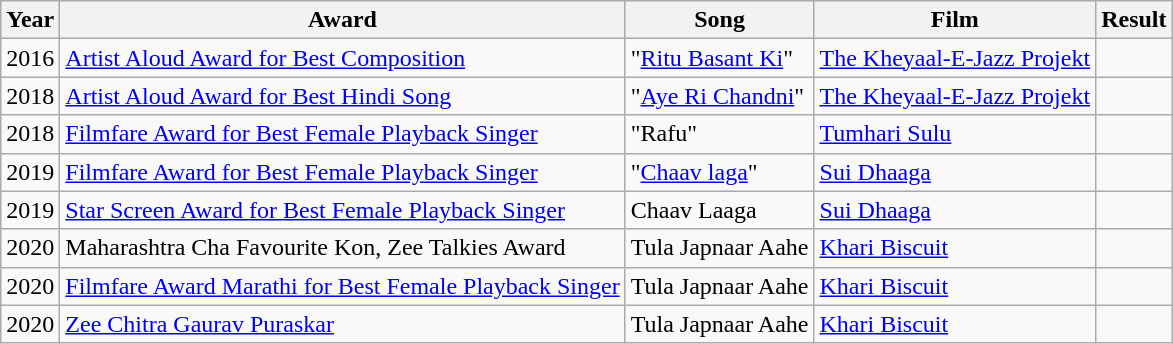<table class="wikitable">
<tr>
<th>Year</th>
<th>Award</th>
<th>Song</th>
<th>Film</th>
<th>Result</th>
</tr>
<tr>
<td>2016</td>
<td><a href='#'>Artist Aloud Award for Best Composition</a></td>
<td>"<a href='#'>Ritu Basant Ki</a>"<br></td>
<td><a href='#'>The Kheyaal-E-Jazz Projekt</a></td>
<td></td>
</tr>
<tr>
<td>2018</td>
<td><a href='#'>Artist Aloud Award for Best Hindi Song</a></td>
<td>"<a href='#'>Aye Ri Chandni</a>"</td>
<td><a href='#'>The Kheyaal-E-Jazz Projekt</a></td>
<td></td>
</tr>
<tr>
<td>2018</td>
<td><a href='#'>Filmfare Award for Best Female Playback Singer</a></td>
<td>"Rafu"</td>
<td><a href='#'>Tumhari Sulu</a></td>
<td></td>
</tr>
<tr>
<td>2019</td>
<td><a href='#'>Filmfare Award for Best Female Playback Singer</a></td>
<td>"<a href='#'>Chaav laga</a>"</td>
<td><a href='#'>Sui Dhaaga</a></td>
<td></td>
</tr>
<tr>
<td>2019</td>
<td><a href='#'>Star Screen Award for Best Female Playback Singer</a></td>
<td>Chaav Laaga</td>
<td><a href='#'>Sui Dhaaga</a></td>
<td></td>
</tr>
<tr>
<td>2020</td>
<td>Maharashtra Cha Favourite Kon, Zee Talkies Award</td>
<td>Tula Japnaar Aahe</td>
<td><a href='#'>Khari Biscuit</a></td>
<td></td>
</tr>
<tr>
<td>2020</td>
<td><a href='#'>Filmfare Award Marathi for Best Female Playback Singer</a></td>
<td>Tula Japnaar Aahe</td>
<td><a href='#'>Khari Biscuit</a></td>
<td></td>
</tr>
<tr>
<td>2020</td>
<td><a href='#'>Zee Chitra Gaurav Puraskar</a></td>
<td>Tula Japnaar Aahe</td>
<td><a href='#'>Khari Biscuit</a></td>
<td></td>
</tr>
</table>
